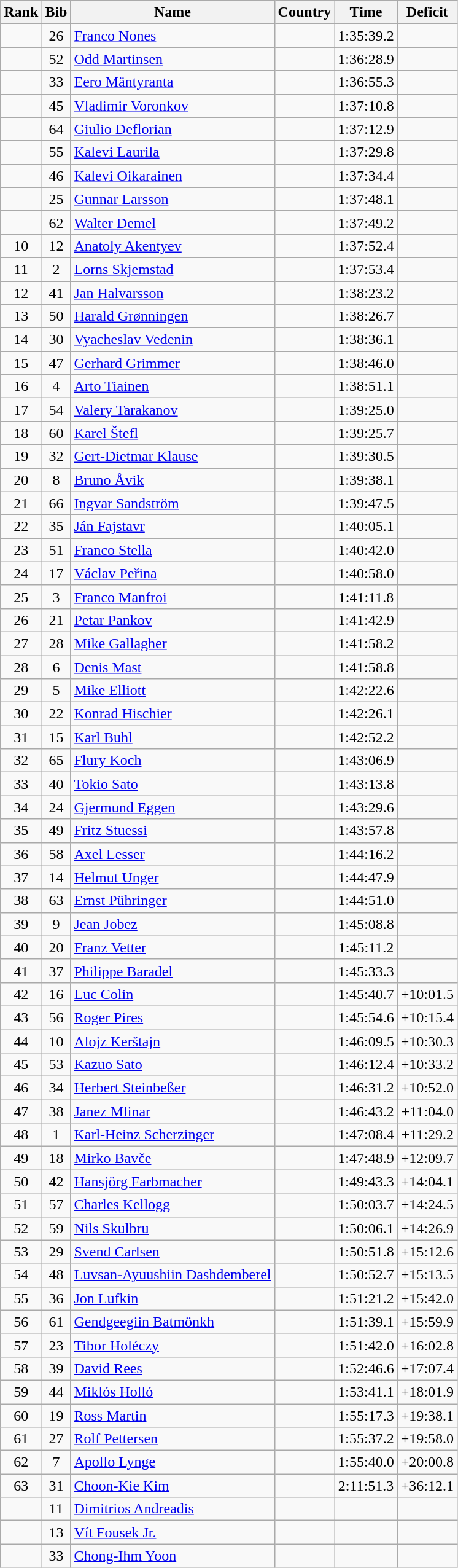<table class="wikitable sortable" style="text-align:center">
<tr>
<th>Rank</th>
<th>Bib</th>
<th>Name</th>
<th>Country</th>
<th>Time</th>
<th>Deficit</th>
</tr>
<tr>
<td></td>
<td>26</td>
<td align="left"><a href='#'>Franco Nones</a></td>
<td align="left"></td>
<td>1:35:39.2</td>
<td></td>
</tr>
<tr>
<td></td>
<td>52</td>
<td align="left"><a href='#'>Odd Martinsen</a></td>
<td align="left"></td>
<td>1:36:28.9</td>
<td align=right></td>
</tr>
<tr>
<td></td>
<td>33</td>
<td align="left"><a href='#'>Eero Mäntyranta</a></td>
<td align="left"></td>
<td>1:36:55.3</td>
<td align=right></td>
</tr>
<tr>
<td></td>
<td>45</td>
<td align="left"><a href='#'>Vladimir Voronkov</a></td>
<td align="left"></td>
<td>1:37:10.8</td>
<td align=right></td>
</tr>
<tr>
<td></td>
<td>64</td>
<td align="left"><a href='#'>Giulio Deflorian</a></td>
<td align="left"></td>
<td>1:37:12.9</td>
<td align=right></td>
</tr>
<tr>
<td></td>
<td>55</td>
<td align="left"><a href='#'>Kalevi Laurila</a></td>
<td align="left"></td>
<td>1:37:29.8</td>
<td align=right></td>
</tr>
<tr>
<td></td>
<td>46</td>
<td align="left"><a href='#'>Kalevi Oikarainen</a></td>
<td align="left"></td>
<td>1:37:34.4</td>
<td align=right></td>
</tr>
<tr>
<td></td>
<td>25</td>
<td align="left"><a href='#'>Gunnar Larsson</a></td>
<td align="left"></td>
<td>1:37:48.1</td>
<td align=right></td>
</tr>
<tr>
<td></td>
<td>62</td>
<td align="left"><a href='#'>Walter Demel</a></td>
<td align="left"></td>
<td>1:37:49.2</td>
<td align=right></td>
</tr>
<tr>
<td>10</td>
<td>12</td>
<td align="left"><a href='#'>Anatoly Akentyev</a></td>
<td align="left"></td>
<td>1:37:52.4</td>
<td align=right></td>
</tr>
<tr>
<td>11</td>
<td>2</td>
<td align="left"><a href='#'>Lorns Skjemstad</a></td>
<td align="left"></td>
<td>1:37:53.4</td>
<td align=right></td>
</tr>
<tr>
<td>12</td>
<td>41</td>
<td align="left"><a href='#'>Jan Halvarsson</a></td>
<td align="left"></td>
<td>1:38:23.2</td>
<td align=right></td>
</tr>
<tr>
<td>13</td>
<td>50</td>
<td align="left"><a href='#'>Harald Grønningen</a></td>
<td align="left"></td>
<td>1:38:26.7</td>
<td align=right></td>
</tr>
<tr>
<td>14</td>
<td>30</td>
<td align="left"><a href='#'>Vyacheslav Vedenin</a></td>
<td align="left"></td>
<td>1:38:36.1</td>
<td align=right></td>
</tr>
<tr>
<td>15</td>
<td>47</td>
<td align="left"><a href='#'>Gerhard Grimmer</a></td>
<td align="left"></td>
<td>1:38:46.0</td>
<td align=right></td>
</tr>
<tr>
<td>16</td>
<td>4</td>
<td align="left"><a href='#'>Arto Tiainen</a></td>
<td align="left"></td>
<td>1:38:51.1</td>
<td align=right></td>
</tr>
<tr>
<td>17</td>
<td>54</td>
<td align="left"><a href='#'>Valery Tarakanov</a></td>
<td align="left"></td>
<td>1:39:25.0</td>
<td align=right></td>
</tr>
<tr>
<td>18</td>
<td>60</td>
<td align="left"><a href='#'>Karel Štefl</a></td>
<td align="left"></td>
<td>1:39:25.7</td>
<td align=right></td>
</tr>
<tr>
<td>19</td>
<td>32</td>
<td align="left"><a href='#'>Gert-Dietmar Klause</a></td>
<td align="left"></td>
<td>1:39:30.5</td>
<td align=right></td>
</tr>
<tr>
<td>20</td>
<td>8</td>
<td align="left"><a href='#'>Bruno Åvik</a></td>
<td align="left"></td>
<td>1:39:38.1</td>
<td align=right></td>
</tr>
<tr>
<td>21</td>
<td>66</td>
<td align="left"><a href='#'>Ingvar Sandström</a></td>
<td align="left"></td>
<td>1:39:47.5</td>
<td align=right></td>
</tr>
<tr>
<td>22</td>
<td>35</td>
<td align="left"><a href='#'>Ján Fajstavr</a></td>
<td align="left"></td>
<td>1:40:05.1</td>
<td align=right></td>
</tr>
<tr>
<td>23</td>
<td>51</td>
<td align="left"><a href='#'>Franco Stella</a></td>
<td align="left"></td>
<td>1:40:42.0</td>
<td align=right></td>
</tr>
<tr>
<td>24</td>
<td>17</td>
<td align="left"><a href='#'>Václav Peřina</a></td>
<td align="left"></td>
<td>1:40:58.0</td>
<td align=right></td>
</tr>
<tr>
<td>25</td>
<td>3</td>
<td align="left"><a href='#'>Franco Manfroi</a></td>
<td align="left"></td>
<td>1:41:11.8</td>
<td align=right></td>
</tr>
<tr>
<td>26</td>
<td>21</td>
<td align="left"><a href='#'>Petar Pankov</a></td>
<td align="left"></td>
<td>1:41:42.9</td>
<td align=right></td>
</tr>
<tr>
<td>27</td>
<td>28</td>
<td align="left"><a href='#'>Mike Gallagher</a></td>
<td align="left"></td>
<td>1:41:58.2</td>
<td align=right></td>
</tr>
<tr>
<td>28</td>
<td>6</td>
<td align="left"><a href='#'>Denis Mast</a></td>
<td align="left"></td>
<td>1:41:58.8</td>
<td align=right></td>
</tr>
<tr>
<td>29</td>
<td>5</td>
<td align="left"><a href='#'>Mike Elliott</a></td>
<td align="left"></td>
<td>1:42:22.6</td>
<td align=right></td>
</tr>
<tr>
<td>30</td>
<td>22</td>
<td align="left"><a href='#'>Konrad Hischier</a></td>
<td align="left"></td>
<td>1:42:26.1</td>
<td align=right></td>
</tr>
<tr>
<td>31</td>
<td>15</td>
<td align="left"><a href='#'>Karl Buhl</a></td>
<td align="left"></td>
<td>1:42:52.2</td>
<td align=right></td>
</tr>
<tr>
<td>32</td>
<td>65</td>
<td align="left"><a href='#'>Flury Koch</a></td>
<td align="left"></td>
<td>1:43:06.9</td>
<td align=right></td>
</tr>
<tr>
<td>33</td>
<td>40</td>
<td align="left"><a href='#'>Tokio Sato</a></td>
<td align="left"></td>
<td>1:43:13.8</td>
<td align=right></td>
</tr>
<tr>
<td>34</td>
<td>24</td>
<td align="left"><a href='#'>Gjermund Eggen</a></td>
<td align="left"></td>
<td>1:43:29.6</td>
<td align=right></td>
</tr>
<tr>
<td>35</td>
<td>49</td>
<td align="left"><a href='#'>Fritz Stuessi</a></td>
<td align="left"></td>
<td>1:43:57.8</td>
<td align=right></td>
</tr>
<tr>
<td>36</td>
<td>58</td>
<td align="left"><a href='#'>Axel Lesser</a></td>
<td align="left"></td>
<td>1:44:16.2</td>
<td align=right></td>
</tr>
<tr>
<td>37</td>
<td>14</td>
<td align="left"><a href='#'>Helmut Unger</a></td>
<td align="left"></td>
<td>1:44:47.9</td>
<td align=right></td>
</tr>
<tr>
<td>38</td>
<td>63</td>
<td align="left"><a href='#'>Ernst Pühringer</a></td>
<td align="left"></td>
<td>1:44:51.0</td>
<td align=right></td>
</tr>
<tr>
<td>39</td>
<td>9</td>
<td align="left"><a href='#'>Jean Jobez</a></td>
<td align="left"></td>
<td>1:45:08.8</td>
<td align=right></td>
</tr>
<tr>
<td>40</td>
<td>20</td>
<td align="left"><a href='#'>Franz Vetter</a></td>
<td align="left"></td>
<td>1:45:11.2</td>
<td align=right></td>
</tr>
<tr>
<td>41</td>
<td>37</td>
<td align="left"><a href='#'>Philippe Baradel</a></td>
<td align="left"></td>
<td>1:45:33.3</td>
<td align=right></td>
</tr>
<tr>
<td>42</td>
<td>16</td>
<td align="left"><a href='#'>Luc Colin</a></td>
<td align="left"></td>
<td>1:45:40.7</td>
<td align=right>+10:01.5</td>
</tr>
<tr>
<td>43</td>
<td>56</td>
<td align="left"><a href='#'>Roger Pires</a></td>
<td align="left"></td>
<td>1:45:54.6</td>
<td align=right>+10:15.4</td>
</tr>
<tr>
<td>44</td>
<td>10</td>
<td align="left"><a href='#'>Alojz Kerštajn</a></td>
<td align="left"></td>
<td>1:46:09.5</td>
<td align=right>+10:30.3</td>
</tr>
<tr>
<td>45</td>
<td>53</td>
<td align="left"><a href='#'>Kazuo Sato</a></td>
<td align="left"></td>
<td>1:46:12.4</td>
<td align=right>+10:33.2</td>
</tr>
<tr>
<td>46</td>
<td>34</td>
<td align="left"><a href='#'>Herbert Steinbeßer</a></td>
<td align="left"></td>
<td>1:46:31.2</td>
<td align=right>+10:52.0</td>
</tr>
<tr>
<td>47</td>
<td>38</td>
<td align="left"><a href='#'>Janez Mlinar</a></td>
<td align="left"></td>
<td>1:46:43.2</td>
<td align=right>+11:04.0</td>
</tr>
<tr>
<td>48</td>
<td>1</td>
<td align="left"><a href='#'>Karl-Heinz Scherzinger</a></td>
<td align="left"></td>
<td>1:47:08.4</td>
<td align=right>+11:29.2</td>
</tr>
<tr>
<td>49</td>
<td>18</td>
<td align="left"><a href='#'>Mirko Bavče</a></td>
<td align="left"></td>
<td>1:47:48.9</td>
<td align=right>+12:09.7</td>
</tr>
<tr>
<td>50</td>
<td>42</td>
<td align="left"><a href='#'>Hansjörg Farbmacher</a></td>
<td align="left"></td>
<td>1:49:43.3</td>
<td align=right>+14:04.1</td>
</tr>
<tr>
<td>51</td>
<td>57</td>
<td align="left"><a href='#'>Charles Kellogg</a></td>
<td align="left"></td>
<td>1:50:03.7</td>
<td align=right>+14:24.5</td>
</tr>
<tr>
<td>52</td>
<td>59</td>
<td align="left"><a href='#'>Nils Skulbru</a></td>
<td align="left"></td>
<td>1:50:06.1</td>
<td align=right>+14:26.9</td>
</tr>
<tr>
<td>53</td>
<td>29</td>
<td align="left"><a href='#'>Svend Carlsen</a></td>
<td align="left"></td>
<td>1:50:51.8</td>
<td align=right>+15:12.6</td>
</tr>
<tr>
<td>54</td>
<td>48</td>
<td align="left"><a href='#'>Luvsan-Ayuushiin Dashdemberel</a></td>
<td align="left"></td>
<td>1:50:52.7</td>
<td align=right>+15:13.5</td>
</tr>
<tr>
<td>55</td>
<td>36</td>
<td align="left"><a href='#'>Jon Lufkin</a></td>
<td align="left"></td>
<td>1:51:21.2</td>
<td align=right>+15:42.0</td>
</tr>
<tr>
<td>56</td>
<td>61</td>
<td align="left"><a href='#'>Gendgeegiin Batmönkh</a></td>
<td align="left"></td>
<td>1:51:39.1</td>
<td align=right>+15:59.9</td>
</tr>
<tr>
<td>57</td>
<td>23</td>
<td align="left"><a href='#'>Tibor Holéczy</a></td>
<td align="left"></td>
<td>1:51:42.0</td>
<td align=right>+16:02.8</td>
</tr>
<tr>
<td>58</td>
<td>39</td>
<td align="left"><a href='#'>David Rees</a></td>
<td align="left"></td>
<td>1:52:46.6</td>
<td align=right>+17:07.4</td>
</tr>
<tr>
<td>59</td>
<td>44</td>
<td align="left"><a href='#'>Miklós Holló</a></td>
<td align="left"></td>
<td>1:53:41.1</td>
<td align=right>+18:01.9</td>
</tr>
<tr>
<td>60</td>
<td>19</td>
<td align="left"><a href='#'>Ross Martin</a></td>
<td align="left"></td>
<td>1:55:17.3</td>
<td align=right>+19:38.1</td>
</tr>
<tr>
<td>61</td>
<td>27</td>
<td align="left"><a href='#'>Rolf Pettersen</a></td>
<td align="left"></td>
<td>1:55:37.2</td>
<td align=right>+19:58.0</td>
</tr>
<tr>
<td>62</td>
<td>7</td>
<td align="left"><a href='#'>Apollo Lynge</a></td>
<td align="left"></td>
<td>1:55:40.0</td>
<td align=right>+20:00.8</td>
</tr>
<tr>
<td>63</td>
<td>31</td>
<td align="left"><a href='#'>Choon-Kie Kim</a></td>
<td align="left"></td>
<td>2:11:51.3</td>
<td align=right>+36:12.1</td>
</tr>
<tr>
<td></td>
<td>11</td>
<td align="left"><a href='#'>Dimitrios Andreadis</a></td>
<td align="left"></td>
<td></td>
<td></td>
</tr>
<tr>
<td></td>
<td>13</td>
<td align="left"><a href='#'>Vít Fousek Jr.</a></td>
<td align="left"></td>
<td></td>
<td></td>
</tr>
<tr>
<td></td>
<td>33</td>
<td align="left"><a href='#'>Chong-Ihm Yoon</a></td>
<td align="left"></td>
<td></td>
<td></td>
</tr>
</table>
